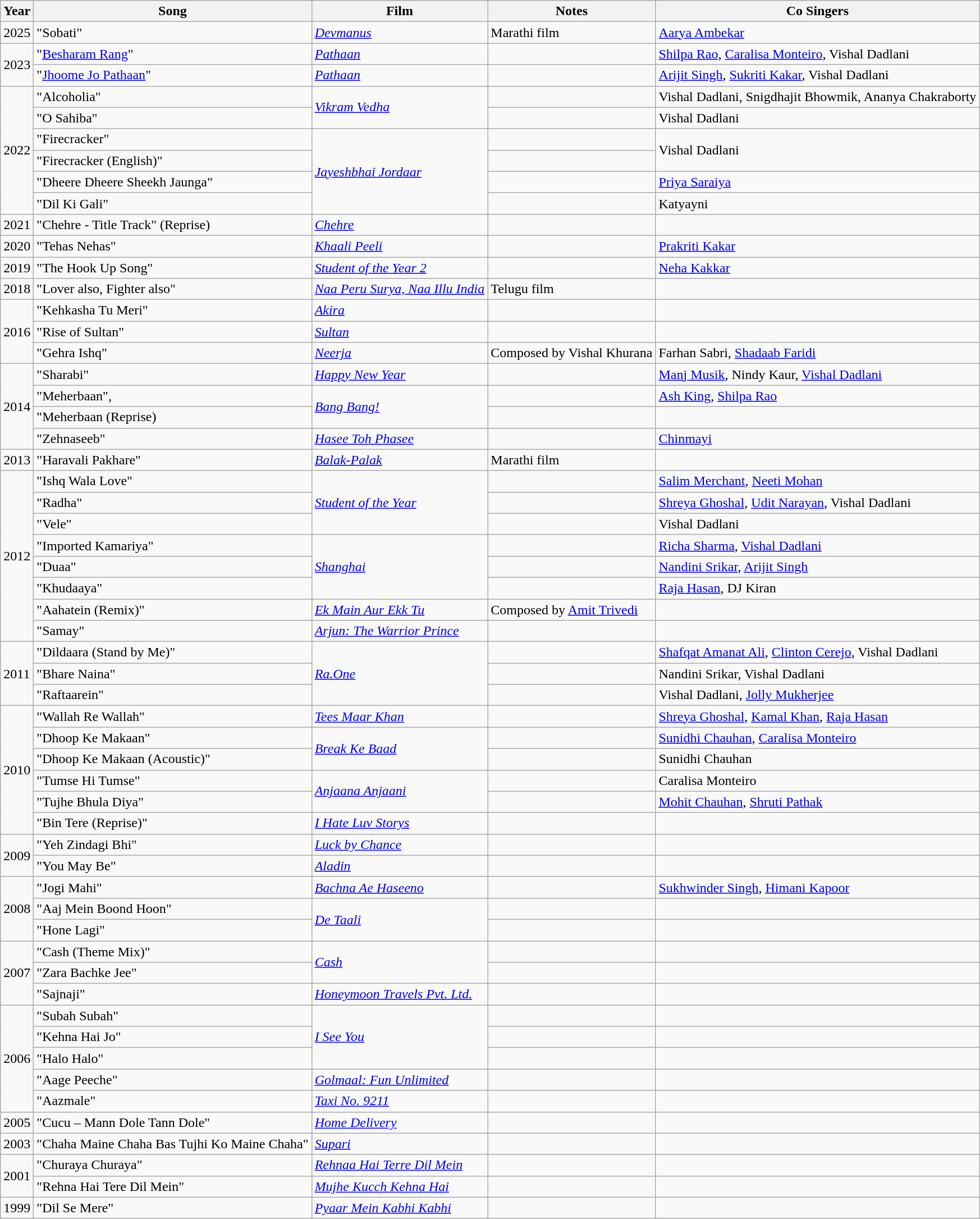<table class="wikitable sortable">
<tr>
<th>Year</th>
<th>Song</th>
<th>Film</th>
<th>Notes</th>
<th>Co Singers</th>
</tr>
<tr>
<td>2025</td>
<td>"Sobati"</td>
<td><em><a href='#'>Devmanus</a></em></td>
<td>Marathi film</td>
<td><a href='#'>Aarya Ambekar</a></td>
</tr>
<tr>
<td rowspan=2>2023</td>
<td>"<a href='#'>Besharam Rang</a>"</td>
<td><a href='#'><em>Pathaan</em></a></td>
<td></td>
<td><a href='#'>Shilpa Rao</a>, <a href='#'>Caralisa Monteiro</a>, Vishal Dadlani</td>
</tr>
<tr>
<td>"<a href='#'>Jhoome Jo Pathaan</a>"</td>
<td><a href='#'><em>Pathaan</em></a></td>
<td></td>
<td><a href='#'>Arijit Singh</a>, <a href='#'>Sukriti Kakar</a>, Vishal Dadlani</td>
</tr>
<tr>
<td rowspan=6>2022</td>
<td>"Alcoholia"</td>
<td rowspan=2><em><a href='#'>Vikram Vedha</a></em></td>
<td></td>
<td>Vishal Dadlani, Snigdhajit Bhowmik, Ananya Chakraborty</td>
</tr>
<tr>
<td>"O Sahiba"</td>
<td></td>
<td>Vishal Dadlani</td>
</tr>
<tr>
<td>"Firecracker"</td>
<td rowspan=4><em><a href='#'>Jayeshbhai Jordaar</a></em></td>
<td></td>
<td rowspan=2>Vishal Dadlani</td>
</tr>
<tr>
<td>"Firecracker (English)"</td>
<td></td>
</tr>
<tr>
<td>"Dheere Dheere Sheekh Jaunga"</td>
<td></td>
<td><a href='#'>Priya Saraiya</a></td>
</tr>
<tr>
<td>"Dil Ki Gali"</td>
<td></td>
<td>Katyayni</td>
</tr>
<tr>
<td>2021</td>
<td>"Chehre - Title Track" (Reprise)</td>
<td><em><a href='#'>Chehre</a></em></td>
<td></td>
<td></td>
</tr>
<tr>
<td>2020</td>
<td>"Tehas Nehas"</td>
<td><em><a href='#'>Khaali Peeli</a></em></td>
<td></td>
<td><a href='#'>Prakriti Kakar</a></td>
</tr>
<tr>
<td>2019</td>
<td>"The Hook Up Song"</td>
<td><em><a href='#'>Student of the Year 2</a></em></td>
<td></td>
<td><a href='#'>Neha Kakkar</a></td>
</tr>
<tr>
<td>2018</td>
<td>"Lover also, Fighter also"</td>
<td><em><a href='#'>Naa Peru Surya, Naa Illu India</a></em></td>
<td>Telugu film</td>
<td></td>
</tr>
<tr>
<td rowspan=3>2016</td>
<td>"Kehkasha Tu Meri"</td>
<td><a href='#'><em>Akira</em></a></td>
<td></td>
<td></td>
</tr>
<tr>
<td>"Rise of Sultan"</td>
<td><a href='#'><em>Sultan</em></a></td>
<td></td>
<td></td>
</tr>
<tr>
<td>"Gehra Ishq"</td>
<td><em><a href='#'>Neerja</a></em></td>
<td>Composed by Vishal Khurana</td>
<td>Farhan Sabri, <a href='#'>Shadaab Faridi</a></td>
</tr>
<tr>
<td rowspan=4>2014</td>
<td>"Sharabi"</td>
<td><em><a href='#'>Happy New Year</a></em></td>
<td></td>
<td><a href='#'>Manj Musik</a>, Nindy Kaur, <a href='#'>Vishal Dadlani</a></td>
</tr>
<tr>
<td>"Meherbaan",</td>
<td rowspan=2><em><a href='#'>Bang Bang!</a></em></td>
<td></td>
<td><a href='#'>Ash King</a>, <a href='#'>Shilpa Rao</a></td>
</tr>
<tr>
<td>"Meherbaan (Reprise)</td>
<td></td>
<td></td>
</tr>
<tr>
<td>"Zehnaseeb"</td>
<td><em><a href='#'>Hasee Toh Phasee</a></em></td>
<td></td>
<td><a href='#'>Chinmayi</a></td>
</tr>
<tr>
<td>2013</td>
<td>"Haravali Pakhare"</td>
<td><em><a href='#'>Balak-Palak</a></em></td>
<td>Marathi film</td>
<td></td>
</tr>
<tr>
<td rowspan=8>2012</td>
<td>"Ishq Wala Love"</td>
<td rowspan=3><em><a href='#'>Student of the Year</a></em></td>
<td></td>
<td><a href='#'>Salim Merchant</a>, <a href='#'>Neeti Mohan</a></td>
</tr>
<tr>
<td>"Radha"</td>
<td></td>
<td><a href='#'>Shreya Ghoshal</a>, <a href='#'>Udit Narayan</a>, Vishal Dadlani</td>
</tr>
<tr>
<td>"Vele"</td>
<td></td>
<td>Vishal Dadlani</td>
</tr>
<tr>
<td>"Imported Kamariya"</td>
<td rowspan=3><em><a href='#'>Shanghai</a></em></td>
<td></td>
<td><a href='#'>Richa Sharma</a>, <a href='#'>Vishal Dadlani</a></td>
</tr>
<tr>
<td>"Duaa"</td>
<td></td>
<td><a href='#'>Nandini Srikar</a>, <a href='#'>Arijit Singh</a></td>
</tr>
<tr>
<td>"Khudaaya"</td>
<td></td>
<td><a href='#'>Raja Hasan</a>, DJ Kiran</td>
</tr>
<tr>
<td>"Aahatein (Remix)"</td>
<td><em><a href='#'>Ek Main Aur Ekk Tu</a></em></td>
<td>Composed by <a href='#'>Amit Trivedi</a></td>
<td></td>
</tr>
<tr>
<td>"Samay"</td>
<td><em><a href='#'>Arjun: The Warrior Prince</a></em></td>
<td></td>
<td></td>
</tr>
<tr>
<td rowspan=3>2011</td>
<td>"Dildaara (Stand by Me)"</td>
<td rowspan=3><em><a href='#'>Ra.One</a></em></td>
<td></td>
<td><a href='#'>Shafqat Amanat Ali</a>, <a href='#'>Clinton Cerejo</a>, Vishal Dadlani</td>
</tr>
<tr>
<td>"Bhare Naina"</td>
<td></td>
<td>Nandini Srikar, Vishal Dadlani</td>
</tr>
<tr>
<td>"Raftaarein"</td>
<td></td>
<td>Vishal Dadlani, <a href='#'>Jolly Mukherjee</a></td>
</tr>
<tr>
<td rowspan=6>2010</td>
<td>"Wallah Re Wallah"</td>
<td><a href='#'><em>Tees Maar Khan</em></a></td>
<td></td>
<td><a href='#'>Shreya Ghoshal</a>, <a href='#'>Kamal Khan</a>, <a href='#'>Raja Hasan</a></td>
</tr>
<tr>
<td>"Dhoop Ke Makaan"</td>
<td rowspan=2><em><a href='#'>Break Ke Baad</a></em></td>
<td></td>
<td><a href='#'>Sunidhi Chauhan</a>, <a href='#'>Caralisa Monteiro</a></td>
</tr>
<tr>
<td>"Dhoop Ke Makaan (Acoustic)"</td>
<td></td>
<td>Sunidhi Chauhan</td>
</tr>
<tr>
<td>"Tumse Hi Tumse"</td>
<td rowspan=2><em><a href='#'>Anjaana Anjaani</a></em></td>
<td></td>
<td>Caralisa Monteiro</td>
</tr>
<tr>
<td>"Tujhe Bhula Diya"</td>
<td></td>
<td><a href='#'>Mohit Chauhan</a>, <a href='#'>Shruti Pathak</a></td>
</tr>
<tr>
<td>"Bin Tere (Reprise)"</td>
<td><em><a href='#'>I Hate Luv Storys</a></em></td>
<td></td>
<td></td>
</tr>
<tr>
<td rowspan=2>2009</td>
<td>"Yeh Zindagi Bhi"</td>
<td><em><a href='#'>Luck by Chance</a></em></td>
<td></td>
<td></td>
</tr>
<tr>
<td>"You May Be"</td>
<td><a href='#'><em>Aladin</em></a></td>
<td></td>
<td></td>
</tr>
<tr>
<td rowspan=3>2008</td>
<td>"Jogi Mahi"</td>
<td><em><a href='#'>Bachna Ae Haseeno</a></em></td>
<td></td>
<td><a href='#'>Sukhwinder Singh</a>, <a href='#'>Himani Kapoor</a></td>
</tr>
<tr>
<td>"Aaj Mein Boond Hoon"</td>
<td rowspan=2><em><a href='#'>De Taali</a></em></td>
<td></td>
<td></td>
</tr>
<tr>
<td>"Hone Lagi"</td>
<td></td>
<td></td>
</tr>
<tr>
<td rowspan=3>2007</td>
<td>"Cash (Theme Mix)"</td>
<td rowspan=2><em><a href='#'>Cash</a></em></td>
<td></td>
<td></td>
</tr>
<tr>
<td>"Zara Bachke Jee"</td>
<td></td>
<td></td>
</tr>
<tr>
<td>"Sajnaji"</td>
<td><em><a href='#'>Honeymoon Travels Pvt. Ltd.</a></em></td>
<td></td>
<td></td>
</tr>
<tr>
<td rowspan=5>2006</td>
<td>"Subah Subah"</td>
<td rowspan=3><a href='#'><em>I See You</em></a></td>
<td></td>
<td></td>
</tr>
<tr>
<td>"Kehna Hai Jo"</td>
<td></td>
<td></td>
</tr>
<tr>
<td>"Halo Halo"</td>
<td></td>
<td></td>
</tr>
<tr>
<td>"Aage Peeche"</td>
<td><em><a href='#'>Golmaal: Fun Unlimited</a></em></td>
<td></td>
<td></td>
</tr>
<tr>
<td>"Aazmale"</td>
<td><em><a href='#'>Taxi No. 9211</a></em></td>
<td></td>
<td></td>
</tr>
<tr>
<td>2005</td>
<td>"Cucu – Mann Dole Tann Dole"</td>
<td><em><a href='#'>Home Delivery</a></em></td>
<td></td>
<td></td>
</tr>
<tr>
<td>2003</td>
<td>"Chaha Maine Chaha Bas Tujhi Ko Maine Chaha"</td>
<td><a href='#'><em>Supari</em></a></td>
<td></td>
<td></td>
</tr>
<tr>
<td rowspan=2>2001</td>
<td>"Churaya Churaya"</td>
<td><em><a href='#'>Rehnaa Hai Terre Dil Mein</a></em></td>
<td></td>
<td></td>
</tr>
<tr>
<td>"Rehna Hai Tere Dil Mein"</td>
<td><em><a href='#'>Mujhe Kucch Kehna Hai</a></em></td>
<td></td>
<td></td>
</tr>
<tr>
<td>1999</td>
<td>"Dil Se Mere"</td>
<td><em><a href='#'>Pyaar Mein Kabhi Kabhi</a></em></td>
<td></td>
<td></td>
</tr>
</table>
